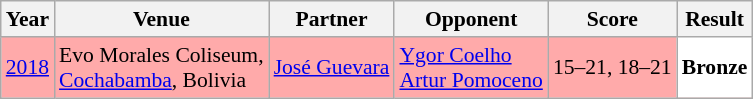<table class="sortable wikitable" style="font-size: 90%;">
<tr>
<th>Year</th>
<th>Venue</th>
<th>Partner</th>
<th>Opponent</th>
<th>Score</th>
<th>Result</th>
</tr>
<tr style="background:#FFAAAA">
<td align="center"><a href='#'>2018</a></td>
<td align="left">Evo Morales Coliseum,<br><a href='#'>Cochabamba</a>, Bolivia</td>
<td align="left"> <a href='#'>José Guevara</a></td>
<td align="left"> <a href='#'>Ygor Coelho</a><br> <a href='#'>Artur Pomoceno</a></td>
<td align="left">15–21, 18–21</td>
<td style="text-align:left; background:white"> <strong>Bronze</strong></td>
</tr>
</table>
